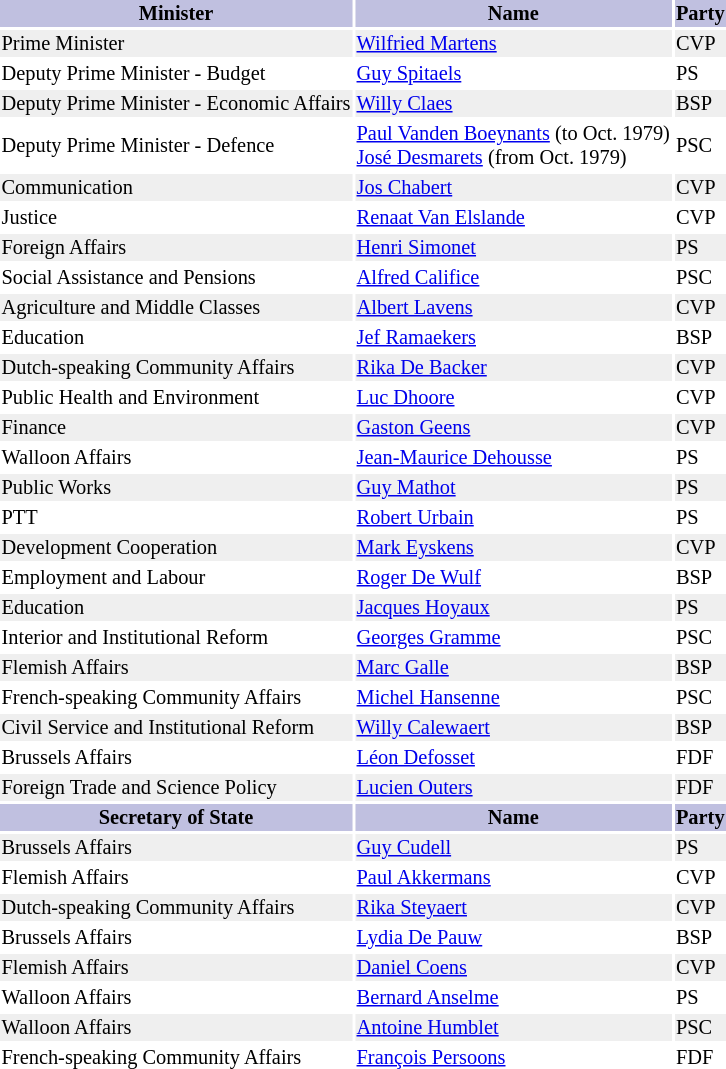<table class="toccolours" style="margin-bottom: 1em; font-size: 85%;">
<tr bgcolor="C0C0E0">
<th>Minister</th>
<th>Name</th>
<th>Party</th>
</tr>
<tr bgcolor="efefef">
<td>Prime Minister</td>
<td><a href='#'>Wilfried Martens</a></td>
<td>CVP</td>
</tr>
<tr>
<td>Deputy Prime Minister - Budget</td>
<td><a href='#'>Guy Spitaels</a></td>
<td>PS</td>
</tr>
<tr bgcolor="efefef">
<td>Deputy Prime Minister - Economic Affairs</td>
<td><a href='#'>Willy Claes</a></td>
<td>BSP</td>
</tr>
<tr>
<td>Deputy Prime Minister - Defence</td>
<td><a href='#'>Paul Vanden Boeynants</a> (to Oct. 1979)<br><a href='#'>José Desmarets</a> (from Oct. 1979)</td>
<td>PSC</td>
</tr>
<tr bgcolor="efefef">
<td>Communication</td>
<td><a href='#'>Jos Chabert</a></td>
<td>CVP</td>
</tr>
<tr>
<td>Justice</td>
<td><a href='#'>Renaat Van Elslande</a></td>
<td>CVP</td>
</tr>
<tr bgcolor="efefef">
<td>Foreign Affairs</td>
<td><a href='#'>Henri Simonet</a></td>
<td>PS</td>
</tr>
<tr>
<td>Social Assistance and Pensions</td>
<td><a href='#'>Alfred Califice</a></td>
<td>PSC</td>
</tr>
<tr bgcolor="efefef">
<td>Agriculture and Middle Classes</td>
<td><a href='#'>Albert Lavens</a></td>
<td>CVP</td>
</tr>
<tr>
<td>Education</td>
<td><a href='#'>Jef Ramaekers</a></td>
<td>BSP</td>
</tr>
<tr bgcolor="efefef">
<td>Dutch-speaking Community Affairs</td>
<td><a href='#'>Rika De Backer</a></td>
<td>CVP</td>
</tr>
<tr>
<td>Public Health and Environment</td>
<td><a href='#'>Luc Dhoore</a></td>
<td>CVP</td>
</tr>
<tr bgcolor="efefef">
<td>Finance</td>
<td><a href='#'>Gaston Geens</a></td>
<td>CVP</td>
</tr>
<tr>
<td>Walloon Affairs</td>
<td><a href='#'>Jean-Maurice Dehousse</a></td>
<td>PS</td>
</tr>
<tr bgcolor="efefef">
<td>Public Works</td>
<td><a href='#'>Guy Mathot</a></td>
<td>PS</td>
</tr>
<tr>
<td>PTT</td>
<td><a href='#'>Robert Urbain</a></td>
<td>PS</td>
</tr>
<tr bgcolor="efefef">
<td>Development Cooperation</td>
<td><a href='#'>Mark Eyskens</a></td>
<td>CVP</td>
</tr>
<tr>
<td>Employment and Labour</td>
<td><a href='#'>Roger De Wulf</a></td>
<td>BSP</td>
</tr>
<tr bgcolor="efefef">
<td>Education</td>
<td><a href='#'>Jacques Hoyaux</a></td>
<td>PS</td>
</tr>
<tr>
<td>Interior and Institutional Reform</td>
<td><a href='#'>Georges Gramme</a></td>
<td>PSC</td>
</tr>
<tr bgcolor="efefef">
<td>Flemish Affairs</td>
<td><a href='#'>Marc Galle</a></td>
<td>BSP</td>
</tr>
<tr>
<td>French-speaking Community Affairs</td>
<td><a href='#'>Michel Hansenne</a></td>
<td>PSC</td>
</tr>
<tr bgcolor="efefef">
<td>Civil Service and Institutional Reform</td>
<td><a href='#'>Willy Calewaert</a></td>
<td>BSP</td>
</tr>
<tr>
<td>Brussels Affairs</td>
<td><a href='#'>Léon Defosset</a></td>
<td>FDF</td>
</tr>
<tr bgcolor="efefef">
<td>Foreign Trade and Science Policy</td>
<td><a href='#'>Lucien Outers</a></td>
<td>FDF</td>
</tr>
<tr bgcolor="C0C0E0">
<th>Secretary of State</th>
<th>Name</th>
<th>Party</th>
</tr>
<tr bgcolor="efefef">
<td>Brussels Affairs</td>
<td><a href='#'>Guy Cudell</a></td>
<td>PS</td>
</tr>
<tr>
<td>Flemish Affairs</td>
<td><a href='#'>Paul Akkermans</a></td>
<td>CVP</td>
</tr>
<tr bgcolor="efefef">
<td>Dutch-speaking Community Affairs</td>
<td><a href='#'>Rika Steyaert</a></td>
<td>CVP</td>
</tr>
<tr>
<td>Brussels Affairs</td>
<td><a href='#'>Lydia De Pauw</a></td>
<td>BSP</td>
</tr>
<tr bgcolor="efefef">
<td>Flemish Affairs</td>
<td><a href='#'>Daniel Coens</a></td>
<td>CVP</td>
</tr>
<tr>
<td>Walloon Affairs</td>
<td><a href='#'>Bernard Anselme</a></td>
<td>PS</td>
</tr>
<tr bgcolor="efefef">
<td>Walloon Affairs</td>
<td><a href='#'>Antoine Humblet</a></td>
<td>PSC</td>
</tr>
<tr>
<td>French-speaking Community Affairs</td>
<td><a href='#'>François Persoons</a></td>
<td>FDF</td>
</tr>
</table>
